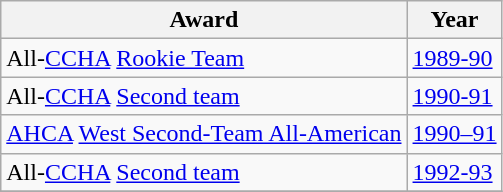<table class="wikitable">
<tr>
<th>Award</th>
<th>Year</th>
</tr>
<tr>
<td>All-<a href='#'>CCHA</a> <a href='#'>Rookie Team</a></td>
<td><a href='#'>1989-90</a></td>
</tr>
<tr>
<td>All-<a href='#'>CCHA</a> <a href='#'>Second team</a></td>
<td><a href='#'>1990-91</a></td>
</tr>
<tr>
<td><a href='#'>AHCA</a> <a href='#'>West Second-Team All-American</a></td>
<td><a href='#'>1990–91</a></td>
</tr>
<tr>
<td>All-<a href='#'>CCHA</a> <a href='#'>Second team</a></td>
<td><a href='#'>1992-93</a></td>
</tr>
<tr>
</tr>
</table>
